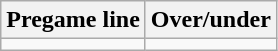<table class="wikitable">
<tr align="center">
<th style=>Pregame line</th>
<th style=>Over/under</th>
</tr>
<tr align="center">
<td></td>
<td></td>
</tr>
</table>
